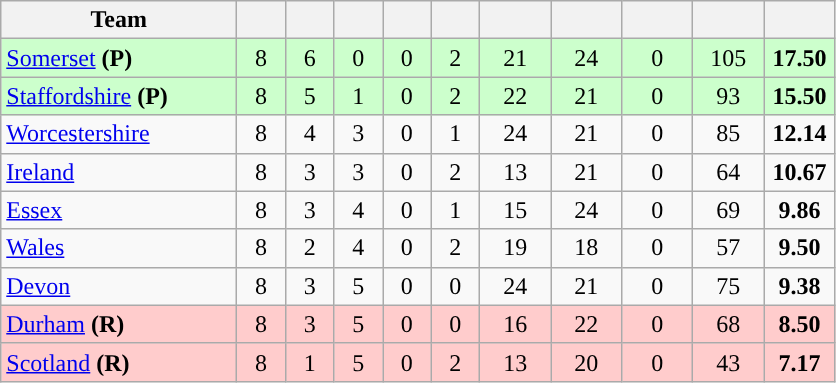<table class="wikitable" style="text-align:center">
<tr>
<th width="150">Team</th>
<th width="25"></th>
<th width="25"></th>
<th width="25"></th>
<th width="25"></th>
<th width="25"></th>
<th width="40"></th>
<th width="40"></th>
<th width="40"></th>
<th width="40"></th>
<th width="40"></th>
</tr>
<tr style="background:#cfc;">
<td style="text-align:left"><a href='#'>Somerset</a> <strong>(P)</strong></td>
<td>8</td>
<td>6</td>
<td>0</td>
<td>0</td>
<td>2</td>
<td>21</td>
<td>24</td>
<td>0</td>
<td>105</td>
<td><strong>17.50</strong></td>
</tr>
<tr style="background:#cfc;">
<td style="text-align:left"><a href='#'>Staffordshire</a> <strong>(P)</strong></td>
<td>8</td>
<td>5</td>
<td>1</td>
<td>0</td>
<td>2</td>
<td>22</td>
<td>21</td>
<td>0</td>
<td>93</td>
<td><strong>15.50</strong></td>
</tr>
<tr>
<td style="text-align:left"><a href='#'>Worcestershire</a></td>
<td>8</td>
<td>4</td>
<td>3</td>
<td>0</td>
<td>1</td>
<td>24</td>
<td>21</td>
<td>0</td>
<td>85</td>
<td><strong>12.14</strong></td>
</tr>
<tr>
<td style="text-align:left"><a href='#'>Ireland</a></td>
<td>8</td>
<td>3</td>
<td>3</td>
<td>0</td>
<td>2</td>
<td>13</td>
<td>21</td>
<td>0</td>
<td>64</td>
<td><strong>10.67</strong></td>
</tr>
<tr>
<td style="text-align:left"><a href='#'>Essex</a></td>
<td>8</td>
<td>3</td>
<td>4</td>
<td>0</td>
<td>1</td>
<td>15</td>
<td>24</td>
<td>0</td>
<td>69</td>
<td><strong>9.86</strong></td>
</tr>
<tr>
<td style="text-align:left"><a href='#'>Wales</a></td>
<td>8</td>
<td>2</td>
<td>4</td>
<td>0</td>
<td>2</td>
<td>19</td>
<td>18</td>
<td>0</td>
<td>57</td>
<td><strong>9.50</strong></td>
</tr>
<tr>
<td style="text-align:left"><a href='#'>Devon</a></td>
<td>8</td>
<td>3</td>
<td>5</td>
<td>0</td>
<td>0</td>
<td>24</td>
<td>21</td>
<td>0</td>
<td>75</td>
<td><strong>9.38</strong></td>
</tr>
<tr style="background:#FFCCCC">
<td style="text-align:left"><a href='#'>Durham</a> <strong>(R)</strong></td>
<td>8</td>
<td>3</td>
<td>5</td>
<td>0</td>
<td>0</td>
<td>16</td>
<td>22</td>
<td>0</td>
<td>68</td>
<td><strong>8.50</strong></td>
</tr>
<tr style="background:#FFCCCC">
<td style="text-align:left"><a href='#'>Scotland</a> <strong>(R)</strong></td>
<td>8</td>
<td>1</td>
<td>5</td>
<td>0</td>
<td>2</td>
<td>13</td>
<td>20</td>
<td>0</td>
<td>43</td>
<td><strong>7.17</strong></td>
</tr>
</table>
